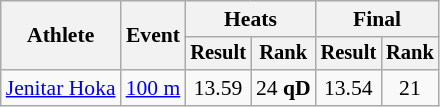<table class="wikitable" style="font-size:90%">
<tr>
<th rowspan=2>Athlete</th>
<th rowspan=2>Event</th>
<th colspan=2>Heats</th>
<th colspan=2>Final</th>
</tr>
<tr style="font-size:95%">
<th>Result</th>
<th>Rank</th>
<th>Result</th>
<th>Rank</th>
</tr>
<tr align=center>
<td align=left><a href='#'>Jenitar Hoka</a></td>
<td align=left><a href='#'>100 m</a></td>
<td>13.59</td>
<td>24 <strong>qD</strong></td>
<td>13.54</td>
<td>21</td>
</tr>
</table>
